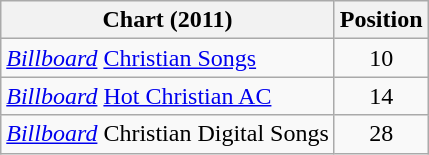<table class="wikitable">
<tr>
<th>Chart (2011)</th>
<th>Position</th>
</tr>
<tr>
<td><em><a href='#'>Billboard</a></em> <a href='#'>Christian Songs</a></td>
<td align="center">10</td>
</tr>
<tr>
<td><em><a href='#'>Billboard</a></em> <a href='#'>Hot Christian AC</a></td>
<td align="center">14</td>
</tr>
<tr>
<td><em><a href='#'>Billboard</a></em> Christian Digital Songs</td>
<td align="center">28</td>
</tr>
</table>
